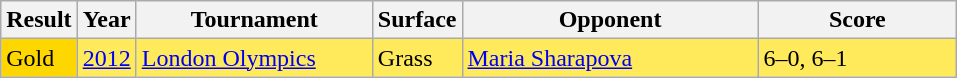<table class="sortable wikitable">
<tr>
<th>Result</th>
<th>Year</th>
<th width=150>Tournament</th>
<th>Surface</th>
<th width=190>Opponent</th>
<th class="unsortable" width=125>Score</th>
</tr>
<tr bgcolor=FFEA5C>
<td bgcolor=gold>Gold</td>
<td><a href='#'>2012</a></td>
<td><a href='#'>London Olympics</a></td>
<td>Grass</td>
<td> <a href='#'>Maria Sharapova</a></td>
<td>6–0, 6–1</td>
</tr>
</table>
